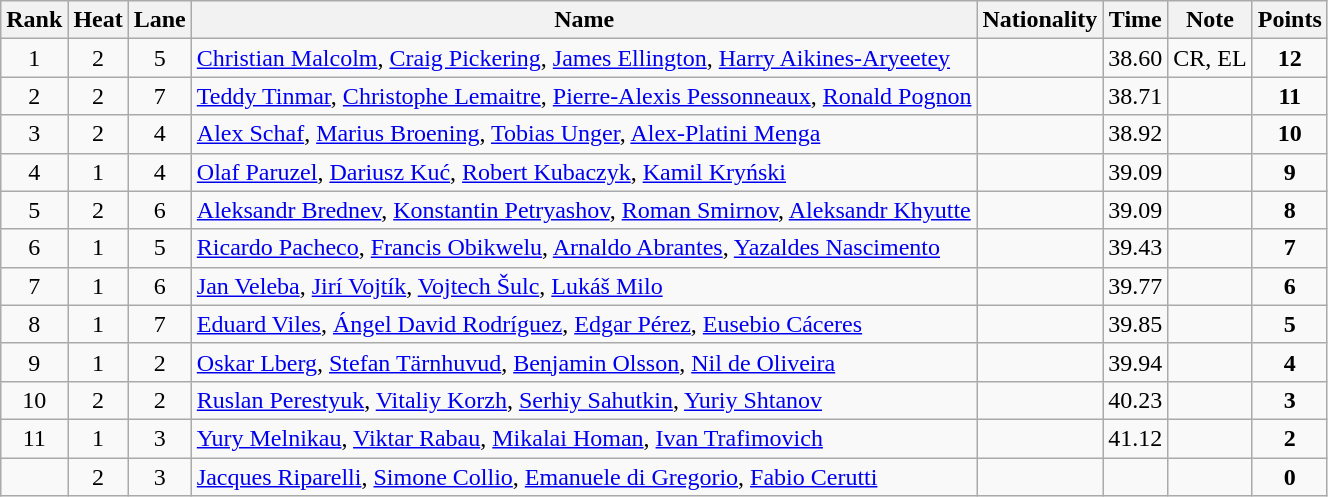<table class="wikitable sortable" style="text-align:center">
<tr>
<th>Rank</th>
<th>Heat</th>
<th>Lane</th>
<th>Name</th>
<th>Nationality</th>
<th>Time</th>
<th>Note</th>
<th>Points</th>
</tr>
<tr>
<td>1</td>
<td>2</td>
<td>5</td>
<td align=left><a href='#'>Christian Malcolm</a>, <a href='#'>Craig Pickering</a>, <a href='#'>James Ellington</a>, <a href='#'>Harry Aikines-Aryeetey</a></td>
<td align=left></td>
<td>38.60</td>
<td>CR, EL</td>
<td><strong>12</strong></td>
</tr>
<tr>
<td>2</td>
<td>2</td>
<td>7</td>
<td align=left><a href='#'>Teddy Tinmar</a>, <a href='#'>Christophe Lemaitre</a>, <a href='#'>Pierre-Alexis Pessonneaux</a>, <a href='#'>Ronald Pognon</a></td>
<td align=left></td>
<td>38.71</td>
<td></td>
<td><strong>11</strong></td>
</tr>
<tr>
<td>3</td>
<td>2</td>
<td>4</td>
<td align=left><a href='#'>Alex Schaf</a>, <a href='#'>Marius Broening</a>, <a href='#'>Tobias Unger</a>, <a href='#'>Alex-Platini Menga</a></td>
<td align=left></td>
<td>38.92</td>
<td></td>
<td><strong>10</strong></td>
</tr>
<tr>
<td>4</td>
<td>1</td>
<td>4</td>
<td align=left><a href='#'>Olaf Paruzel</a>, <a href='#'>Dariusz Kuć</a>, <a href='#'>Robert Kubaczyk</a>, <a href='#'>Kamil Kryński</a></td>
<td align=left></td>
<td>39.09</td>
<td></td>
<td><strong>9</strong></td>
</tr>
<tr>
<td>5</td>
<td>2</td>
<td>6</td>
<td align=left><a href='#'>Aleksandr Brednev</a>, <a href='#'>Konstantin Petryashov</a>, <a href='#'>Roman Smirnov</a>, <a href='#'>Aleksandr Khyutte</a></td>
<td align=left></td>
<td>39.09</td>
<td></td>
<td><strong>8</strong></td>
</tr>
<tr>
<td>6</td>
<td>1</td>
<td>5</td>
<td align=left><a href='#'>Ricardo Pacheco</a>, <a href='#'>Francis Obikwelu</a>, <a href='#'>Arnaldo Abrantes</a>, <a href='#'>Yazaldes Nascimento</a></td>
<td align=left></td>
<td>39.43</td>
<td></td>
<td><strong>7</strong></td>
</tr>
<tr>
<td>7</td>
<td>1</td>
<td>6</td>
<td align=left><a href='#'>Jan Veleba</a>, <a href='#'>Jirí Vojtík</a>, <a href='#'>Vojtech Šulc</a>, <a href='#'>Lukáš Milo</a></td>
<td align=left></td>
<td>39.77</td>
<td></td>
<td><strong>6</strong></td>
</tr>
<tr>
<td>8</td>
<td>1</td>
<td>7</td>
<td align=left><a href='#'>Eduard Viles</a>, <a href='#'>Ángel David Rodríguez</a>, <a href='#'>Edgar Pérez</a>, <a href='#'>Eusebio Cáceres</a></td>
<td align=left></td>
<td>39.85</td>
<td></td>
<td><strong>5</strong></td>
</tr>
<tr>
<td>9</td>
<td>1</td>
<td>2</td>
<td align=left><a href='#'>Oskar Lberg</a>, <a href='#'>Stefan Tärnhuvud</a>, <a href='#'>Benjamin Olsson</a>, <a href='#'>Nil de Oliveira</a></td>
<td align=left></td>
<td>39.94</td>
<td></td>
<td><strong>4</strong></td>
</tr>
<tr>
<td>10</td>
<td>2</td>
<td>2</td>
<td align=left><a href='#'>Ruslan Perestyuk</a>, <a href='#'>Vitaliy Korzh</a>, <a href='#'>Serhiy Sahutkin</a>, <a href='#'>Yuriy Shtanov</a></td>
<td align=left></td>
<td>40.23</td>
<td></td>
<td><strong>3</strong></td>
</tr>
<tr>
<td>11</td>
<td>1</td>
<td>3</td>
<td align=left><a href='#'>Yury Melnikau</a>, <a href='#'>Viktar Rabau</a>, <a href='#'>Mikalai Homan</a>, <a href='#'>Ivan Trafimovich</a></td>
<td align=left></td>
<td>41.12</td>
<td></td>
<td><strong>2</strong></td>
</tr>
<tr>
<td></td>
<td>2</td>
<td>3</td>
<td align=left><a href='#'>Jacques Riparelli</a>, <a href='#'>Simone Collio</a>, <a href='#'>Emanuele di Gregorio</a>, <a href='#'>Fabio Cerutti</a></td>
<td align=left></td>
<td></td>
<td></td>
<td><strong>0</strong></td>
</tr>
</table>
